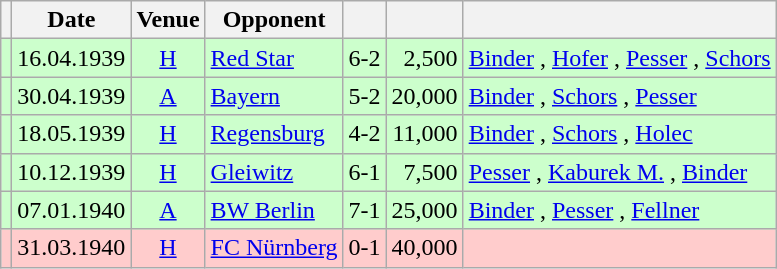<table class="wikitable" Style="text-align: center">
<tr>
<th></th>
<th>Date</th>
<th>Venue</th>
<th>Opponent</th>
<th></th>
<th></th>
<th></th>
</tr>
<tr style="background:#cfc">
<td></td>
<td>16.04.1939</td>
<td><a href='#'>H</a></td>
<td align="left"><a href='#'>Red Star</a></td>
<td>6-2</td>
<td align="right">2,500</td>
<td align="left"><a href='#'>Binder</a>  , <a href='#'>Hofer</a>  , <a href='#'>Pesser</a> , <a href='#'>Schors</a> </td>
</tr>
<tr style="background:#cfc">
<td></td>
<td>30.04.1939</td>
<td><a href='#'>A</a></td>
<td align="left"><a href='#'>Bayern</a></td>
<td>5-2</td>
<td align="right">20,000</td>
<td align="left"><a href='#'>Binder</a>   , <a href='#'>Schors</a> , <a href='#'>Pesser</a> </td>
</tr>
<tr style="background:#cfc">
<td></td>
<td>18.05.1939</td>
<td><a href='#'>H</a></td>
<td align="left"><a href='#'>Regensburg</a></td>
<td>4-2</td>
<td align="right">11,000</td>
<td align="left"><a href='#'>Binder</a>  , <a href='#'>Schors</a> , <a href='#'>Holec</a> </td>
</tr>
<tr style="background:#cfc">
<td></td>
<td>10.12.1939</td>
<td><a href='#'>H</a></td>
<td align="left"><a href='#'>Gleiwitz</a></td>
<td>6-1</td>
<td align="right">7,500</td>
<td align="left"><a href='#'>Pesser</a> , <a href='#'>Kaburek M.</a>   , <a href='#'>Binder</a>  </td>
</tr>
<tr style="background:#cfc">
<td></td>
<td>07.01.1940</td>
<td><a href='#'>A</a></td>
<td align="left"><a href='#'>BW Berlin</a></td>
<td>7-1</td>
<td align="right">25,000</td>
<td align="left"><a href='#'>Binder</a>     , <a href='#'>Pesser</a> , <a href='#'>Fellner</a> </td>
</tr>
<tr style="background:#fcc">
<td></td>
<td>31.03.1940</td>
<td><a href='#'>H</a></td>
<td align="left"><a href='#'>FC Nürnberg</a></td>
<td>0-1</td>
<td align="right">40,000</td>
<td align="left"></td>
</tr>
</table>
